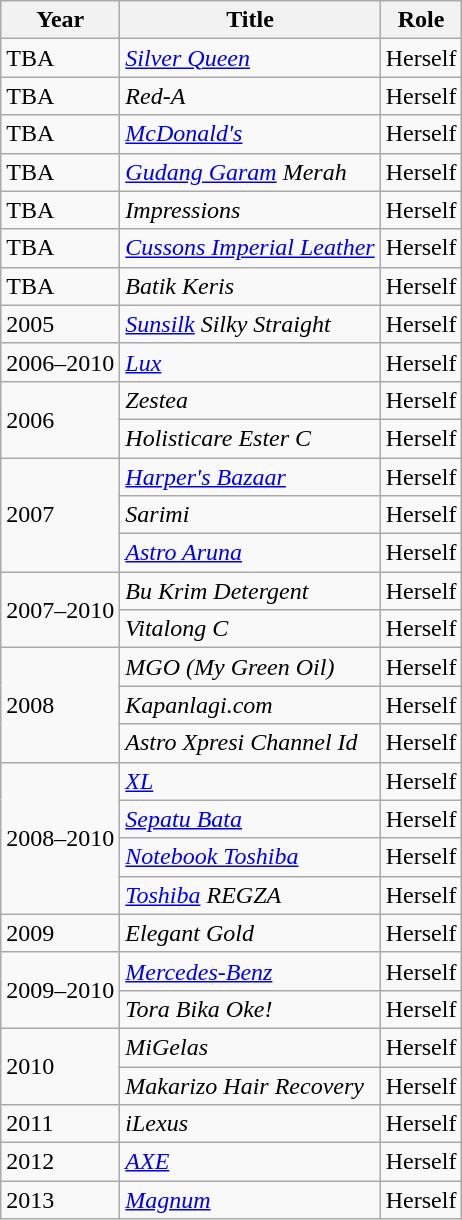<table class="wikitable">
<tr>
<th>Year</th>
<th>Title</th>
<th>Role</th>
</tr>
<tr>
<td>TBA</td>
<td><em><a href='#'>Silver Queen</a></em></td>
<td>Herself</td>
</tr>
<tr>
<td>TBA</td>
<td><em>Red-A</em></td>
<td>Herself</td>
</tr>
<tr>
<td>TBA</td>
<td><em><a href='#'>McDonald's</a></em></td>
<td>Herself</td>
</tr>
<tr>
<td>TBA</td>
<td><em><a href='#'>Gudang Garam</a> Merah</em></td>
<td>Herself</td>
</tr>
<tr>
<td>TBA</td>
<td><em>Impressions</em></td>
<td>Herself</td>
</tr>
<tr>
<td>TBA</td>
<td><em><a href='#'>Cussons Imperial Leather</a></em></td>
<td>Herself</td>
</tr>
<tr>
<td>TBA</td>
<td><em>Batik Keris</em></td>
<td>Herself</td>
</tr>
<tr>
<td>2005</td>
<td><em><a href='#'>Sunsilk</a> Silky Straight</em></td>
<td>Herself</td>
</tr>
<tr>
<td>2006–2010</td>
<td><em><a href='#'>Lux</a></em></td>
<td>Herself</td>
</tr>
<tr>
<td rowspan=2>2006</td>
<td><em>Zestea</em></td>
<td>Herself</td>
</tr>
<tr>
<td><em>Holisticare Ester C</em></td>
<td>Herself</td>
</tr>
<tr>
<td rowspan=3>2007</td>
<td><em><a href='#'>Harper's Bazaar</a></em></td>
<td>Herself</td>
</tr>
<tr>
<td><em>Sarimi</em></td>
<td>Herself</td>
</tr>
<tr>
<td><em><a href='#'>Astro Aruna</a></em></td>
<td>Herself</td>
</tr>
<tr>
<td rowspan=2>2007–2010</td>
<td><em>Bu Krim Detergent</em></td>
<td>Herself</td>
</tr>
<tr>
<td><em>Vitalong C</em></td>
<td>Herself</td>
</tr>
<tr>
<td rowspan=3>2008</td>
<td><em>MGO (My Green Oil)</em></td>
<td>Herself</td>
</tr>
<tr>
<td><em>Kapanlagi.com</em></td>
<td>Herself</td>
</tr>
<tr>
<td><em>Astro Xpresi Channel Id</em></td>
<td>Herself</td>
</tr>
<tr>
<td rowspan=4>2008–2010</td>
<td><em><a href='#'>XL</a></em></td>
<td>Herself</td>
</tr>
<tr>
<td><em><a href='#'>Sepatu Bata</a></em></td>
<td>Herself</td>
</tr>
<tr>
<td><em><a href='#'>Notebook Toshiba</a></em></td>
<td>Herself</td>
</tr>
<tr>
<td><em><a href='#'>Toshiba</a> REGZA</em></td>
<td>Herself</td>
</tr>
<tr>
<td>2009</td>
<td><em>Elegant Gold</em></td>
<td>Herself</td>
</tr>
<tr>
<td rowspan=2>2009–2010</td>
<td><em><a href='#'>Mercedes-Benz</a></em></td>
<td>Herself</td>
</tr>
<tr>
<td><em>Tora Bika Oke!</em></td>
<td>Herself</td>
</tr>
<tr>
<td rowspan=2>2010</td>
<td><em>MiGelas</em></td>
<td>Herself</td>
</tr>
<tr>
<td><em>Makarizo Hair Recovery</em></td>
<td>Herself</td>
</tr>
<tr>
<td>2011</td>
<td><em>iLexus</em></td>
<td>Herself</td>
</tr>
<tr>
<td>2012</td>
<td><em><a href='#'>AXE</a></em></td>
<td>Herself</td>
</tr>
<tr>
<td>2013</td>
<td><em><a href='#'>Magnum</a></em></td>
<td>Herself</td>
</tr>
</table>
